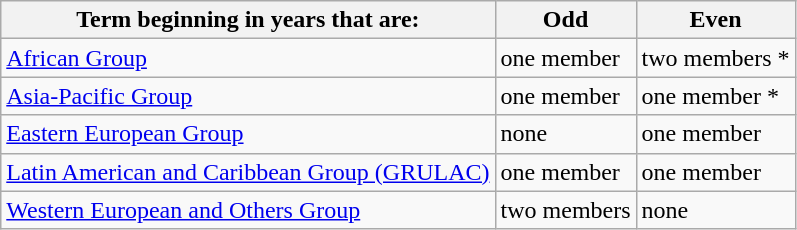<table class="wikitable">
<tr>
<th>Term beginning in years that are:</th>
<th style="text-align:center;">Odd</th>
<th style="text-align:center;">Even</th>
</tr>
<tr>
<td><a href='#'>African Group</a></td>
<td>one member</td>
<td>two members *</td>
</tr>
<tr>
<td><a href='#'>Asia-Pacific Group</a></td>
<td>one member</td>
<td>one member *</td>
</tr>
<tr>
<td><a href='#'>Eastern European Group</a></td>
<td>none</td>
<td>one member</td>
</tr>
<tr>
<td><a href='#'>Latin American and Caribbean Group (GRULAC)</a></td>
<td>one member</td>
<td>one member</td>
</tr>
<tr>
<td><a href='#'>Western European and Others Group</a></td>
<td>two members</td>
<td>none</td>
</tr>
</table>
